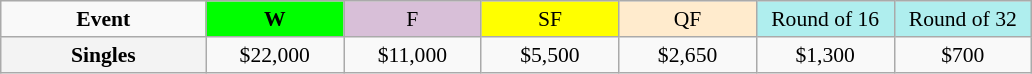<table class=wikitable style=font-size:90%;text-align:center>
<tr>
<td style="width:130px"><strong>Event</strong></td>
<td style="width:85px; background:lime"><strong>W</strong></td>
<td style="width:85px; background:thistle">F</td>
<td style="width:85px; background:#ffff00">SF</td>
<td style="width:85px; background:#ffebcd">QF</td>
<td style="width:85px; background:#afeeee">Round of 16</td>
<td style="width:85px; background:#afeeee">Round of 32</td>
</tr>
<tr>
<th style=background:#f3f3f3>Singles </th>
<td>$22,000</td>
<td>$11,000</td>
<td>$5,500</td>
<td>$2,650</td>
<td>$1,300</td>
<td>$700</td>
</tr>
</table>
